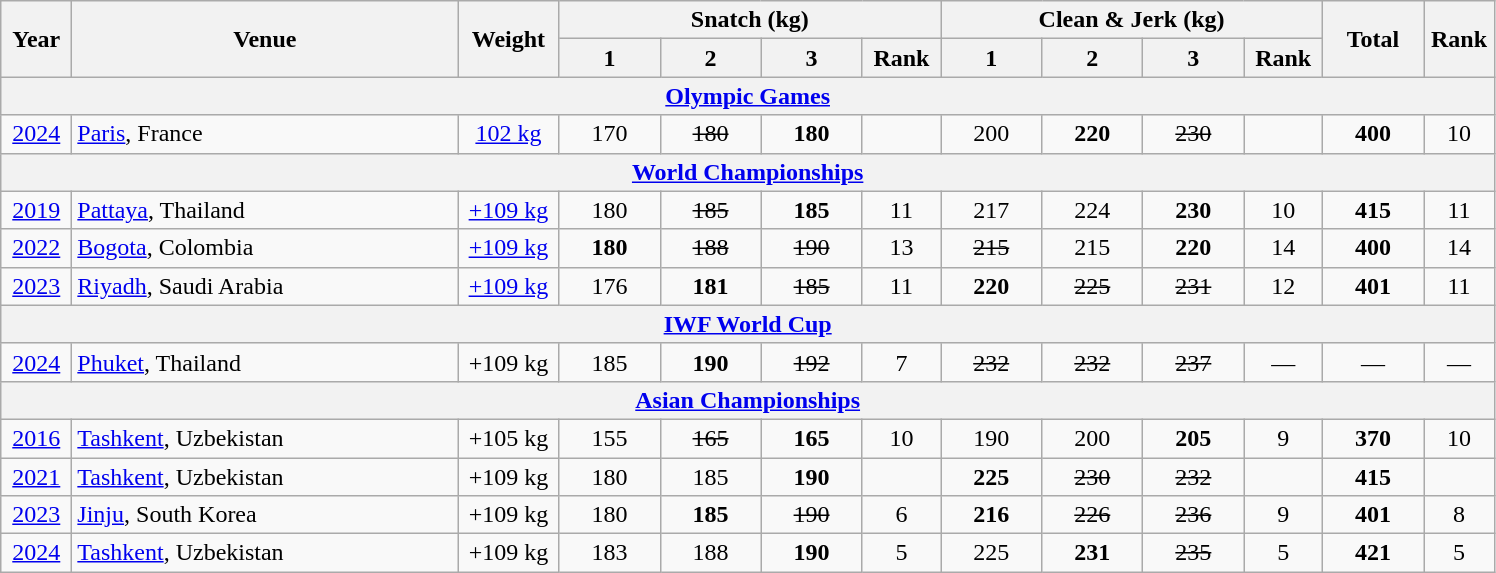<table class="wikitable" style="text-align:center;">
<tr>
<th rowspan=2 width=40>Year</th>
<th rowspan=2 width=250>Venue</th>
<th rowspan=2 width=60>Weight</th>
<th colspan=4>Snatch (kg)</th>
<th colspan=4>Clean & Jerk (kg)</th>
<th rowspan=2 width=60>Total</th>
<th rowspan=2 width=40>Rank</th>
</tr>
<tr>
<th width=60>1</th>
<th width=60>2</th>
<th width=60>3</th>
<th width=45>Rank</th>
<th width=60>1</th>
<th width=60>2</th>
<th width=60>3</th>
<th width=45>Rank</th>
</tr>
<tr>
<th colspan=13><a href='#'>Olympic Games</a></th>
</tr>
<tr>
<td><a href='#'>2024</a></td>
<td align=left><a href='#'>Paris</a>, France</td>
<td><a href='#'>102 kg</a></td>
<td>170</td>
<td><s>180</s></td>
<td><strong>180</strong></td>
<td></td>
<td>200</td>
<td><strong>220</strong></td>
<td><s>230</s></td>
<td></td>
<td><strong>400</strong></td>
<td>10</td>
</tr>
<tr>
<th colspan=13><a href='#'>World Championships</a></th>
</tr>
<tr>
<td><a href='#'>2019</a></td>
<td align=left><a href='#'>Pattaya</a>, Thailand</td>
<td><a href='#'>+109 kg</a></td>
<td>180</td>
<td><s>185</s></td>
<td><strong>185</strong></td>
<td>11</td>
<td>217</td>
<td>224</td>
<td><strong>230</strong></td>
<td>10</td>
<td><strong>415</strong></td>
<td>11</td>
</tr>
<tr>
<td><a href='#'>2022</a></td>
<td align=left><a href='#'>Bogota</a>, Colombia</td>
<td><a href='#'>+109 kg</a></td>
<td><strong>180</strong></td>
<td><s>188</s></td>
<td><s>190</s></td>
<td>13</td>
<td><s>215</s></td>
<td>215</td>
<td><strong>220</strong></td>
<td>14</td>
<td><strong>400</strong></td>
<td>14</td>
</tr>
<tr>
<td><a href='#'>2023</a></td>
<td align=left><a href='#'>Riyadh</a>, Saudi Arabia</td>
<td><a href='#'>+109 kg</a></td>
<td>176</td>
<td><strong>181</strong></td>
<td><s>185</s></td>
<td>11</td>
<td><strong>220</strong></td>
<td><s>225</s></td>
<td><s>231</s></td>
<td>12</td>
<td><strong>401</strong></td>
<td>11</td>
</tr>
<tr>
<th colspan=13><a href='#'>IWF World Cup</a></th>
</tr>
<tr>
<td><a href='#'>2024</a></td>
<td align=left><a href='#'>Phuket</a>, Thailand</td>
<td>+109 kg</td>
<td>185</td>
<td><strong>190</strong></td>
<td><s>192</s></td>
<td>7</td>
<td><s>232</s></td>
<td><s>232</s></td>
<td><s>237</s></td>
<td>—</td>
<td>—</td>
<td>—</td>
</tr>
<tr>
<th colspan=13><a href='#'>Asian Championships</a></th>
</tr>
<tr>
<td><a href='#'>2016</a></td>
<td align=left><a href='#'>Tashkent</a>, Uzbekistan</td>
<td>+105 kg</td>
<td>155</td>
<td><s>165</s></td>
<td><strong>165</strong></td>
<td>10</td>
<td>190</td>
<td>200</td>
<td><strong>205</strong></td>
<td>9</td>
<td><strong>370</strong></td>
<td>10</td>
</tr>
<tr>
<td><a href='#'>2021</a></td>
<td align=left><a href='#'>Tashkent</a>, Uzbekistan</td>
<td>+109 kg</td>
<td>180</td>
<td>185</td>
<td><strong>190</strong></td>
<td></td>
<td><strong>225</strong></td>
<td><s>230</s></td>
<td><s>232</s></td>
<td></td>
<td><strong>415</strong></td>
<td></td>
</tr>
<tr>
<td><a href='#'>2023</a></td>
<td align=left><a href='#'>Jinju</a>, South Korea</td>
<td>+109 kg</td>
<td>180</td>
<td><strong>185</strong></td>
<td><s>190</s></td>
<td>6</td>
<td><strong>216</strong></td>
<td><s>226</s></td>
<td><s>236</s></td>
<td>9</td>
<td><strong>401</strong></td>
<td>8</td>
</tr>
<tr>
<td><a href='#'>2024</a></td>
<td align=left><a href='#'>Tashkent</a>, Uzbekistan</td>
<td>+109 kg</td>
<td>183</td>
<td>188</td>
<td><strong>190</strong></td>
<td>5</td>
<td>225</td>
<td><strong>231</strong></td>
<td><s>235</s></td>
<td>5</td>
<td><strong>421</strong></td>
<td>5</td>
</tr>
</table>
